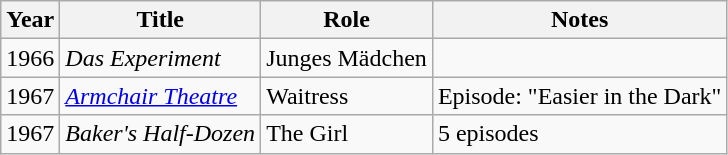<table class="wikitable sortable">
<tr>
<th>Year</th>
<th>Title</th>
<th>Role</th>
<th>Notes</th>
</tr>
<tr>
<td>1966</td>
<td><em>Das Experiment</em></td>
<td>Junges Mädchen</td>
<td></td>
</tr>
<tr>
<td>1967</td>
<td><em><a href='#'>Armchair Theatre</a></em></td>
<td>Waitress</td>
<td>Episode: "Easier in the Dark"</td>
</tr>
<tr>
<td>1967</td>
<td><em>Baker's Half-Dozen</em></td>
<td>The Girl</td>
<td>5 episodes</td>
</tr>
</table>
